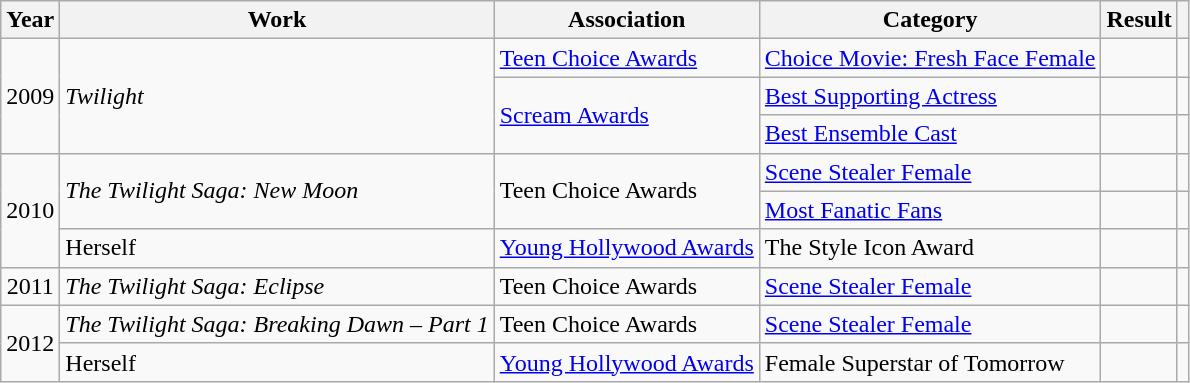<table class="wikitable sortable plainrowheaders">
<tr>
<th>Year</th>
<th>Work</th>
<th>Association</th>
<th>Category</th>
<th>Result</th>
<th scope="col" class="unsortable"></th>
</tr>
<tr>
<td rowspan="3" align="center">2009</td>
<td rowspan="3"><em>Twilight</em></td>
<td><a href='#'>Teen Choice Awards</a></td>
<td><a href='#'>Choice Movie: Fresh Face Female</a></td>
<td></td>
<td></td>
</tr>
<tr>
<td rowspan=2><a href='#'>Scream Awards</a></td>
<td><a href='#'>Best Supporting Actress</a></td>
<td></td>
<td></td>
</tr>
<tr>
<td><a href='#'>Best Ensemble Cast</a></td>
<td></td>
<td></td>
</tr>
<tr>
<td rowspan="3" align="center">2010</td>
<td rowspan="2"><em>The Twilight Saga: New Moon</em></td>
<td rowspan="2">Teen Choice Awards</td>
<td><a href='#'>Scene Stealer Female</a></td>
<td></td>
<td></td>
</tr>
<tr>
<td><a href='#'>Most Fanatic Fans</a> </td>
<td></td>
<td></td>
</tr>
<tr>
<td>Herself</td>
<td><a href='#'>Young Hollywood Awards</a></td>
<td>The Style Icon Award</td>
<td></td>
<td style="text-align:center;"></td>
</tr>
<tr>
<td align="center">2011</td>
<td><em>The Twilight Saga: Eclipse</em></td>
<td>Teen Choice Awards</td>
<td><a href='#'>Scene Stealer Female</a></td>
<td></td>
<td></td>
</tr>
<tr>
<td rowspan="2" align="center">2012</td>
<td><em>The Twilight Saga: Breaking Dawn – Part 1</em></td>
<td>Teen Choice Awards</td>
<td><a href='#'>Scene Stealer Female</a></td>
<td></td>
<td></td>
</tr>
<tr>
<td>Herself</td>
<td><a href='#'>Young Hollywood Awards</a></td>
<td>Female Superstar of Tomorrow</td>
<td></td>
<td></td>
</tr>
</table>
